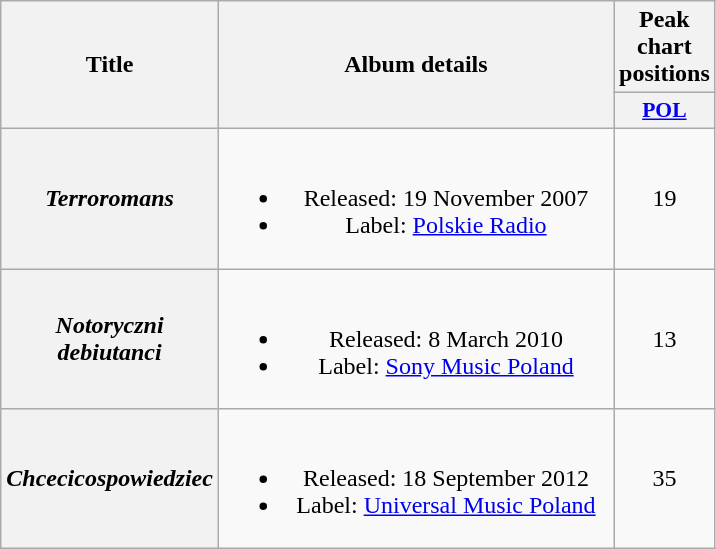<table class="wikitable plainrowheaders" style="text-align:center;" border="1">
<tr>
<th scope="col" rowspan="2" style="width:8em;">Title</th>
<th scope="col" rowspan="2" style="width:16em;">Album details</th>
<th scope="col" colspan="1">Peak chart positions</th>
</tr>
<tr>
<th scope="col" style="width:3em;font-size:90%;"><a href='#'>POL</a><br></th>
</tr>
<tr>
<th scope="row"><em>Terroromans</em></th>
<td><br><ul><li>Released: 19 November 2007</li><li>Label: <a href='#'>Polskie Radio</a></li></ul></td>
<td>19</td>
</tr>
<tr>
<th scope="row"><em>Notoryczni debiutanci</em></th>
<td><br><ul><li>Released: 8 March 2010</li><li>Label: <a href='#'>Sony Music Poland</a></li></ul></td>
<td>13</td>
</tr>
<tr>
<th scope="row"><em>Chcecicospowiedziec</em></th>
<td><br><ul><li>Released: 18 September 2012</li><li>Label: <a href='#'>Universal Music Poland</a></li></ul></td>
<td>35</td>
</tr>
</table>
